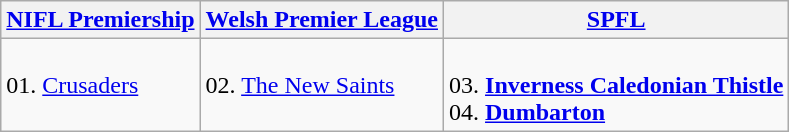<table class="wikitable">
<tr>
<th> <a href='#'>NIFL Premiership</a></th>
<th> <a href='#'>Welsh Premier League</a></th>
<th> <a href='#'>SPFL</a></th>
</tr>
<tr>
<td valign=top><br>01. <a href='#'>Crusaders</a></td>
<td valign=top><br>02. <a href='#'>The New Saints</a></td>
<td valign=top><br>03. <strong><a href='#'>Inverness Caledonian Thistle</a></strong><br>
04. <strong><a href='#'>Dumbarton</a></strong></td>
</tr>
</table>
